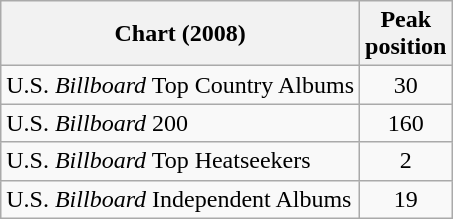<table class="wikitable">
<tr>
<th>Chart (2008)</th>
<th>Peak<br>position</th>
</tr>
<tr>
<td>U.S. <em>Billboard</em> Top Country Albums</td>
<td align="center">30</td>
</tr>
<tr>
<td>U.S. <em>Billboard</em> 200</td>
<td align="center">160</td>
</tr>
<tr>
<td>U.S. <em>Billboard</em> Top Heatseekers</td>
<td align="center">2</td>
</tr>
<tr>
<td>U.S. <em>Billboard</em> Independent Albums</td>
<td align="center">19</td>
</tr>
</table>
